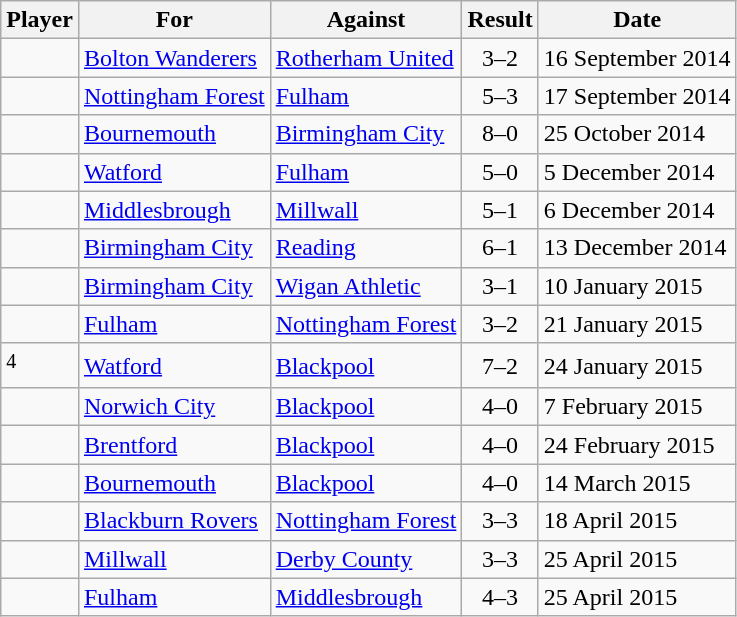<table class="wikitable sortable">
<tr>
<th>Player</th>
<th>For</th>
<th>Against</th>
<th style="text-align:center;">Result</th>
<th>Date</th>
</tr>
<tr>
<td> </td>
<td><a href='#'>Bolton Wanderers</a></td>
<td><a href='#'>Rotherham United</a></td>
<td style="text-align:center;">3–2</td>
<td>16 September 2014</td>
</tr>
<tr>
<td> </td>
<td><a href='#'>Nottingham Forest</a></td>
<td><a href='#'>Fulham</a></td>
<td style="text-align:center;">5–3</td>
<td>17 September 2014</td>
</tr>
<tr>
<td> </td>
<td><a href='#'>Bournemouth</a></td>
<td><a href='#'>Birmingham City</a></td>
<td style="text-align:center;">8–0</td>
<td>25 October 2014</td>
</tr>
<tr>
<td> </td>
<td><a href='#'>Watford</a></td>
<td><a href='#'>Fulham</a></td>
<td style="text-align:center;">5–0</td>
<td>5 December 2014</td>
</tr>
<tr>
<td> </td>
<td><a href='#'>Middlesbrough</a></td>
<td><a href='#'>Millwall</a></td>
<td style="text-align:center;">5–1</td>
<td>6 December 2014</td>
</tr>
<tr>
<td> </td>
<td><a href='#'>Birmingham City</a></td>
<td><a href='#'>Reading</a></td>
<td style="text-align:center;">6–1</td>
<td>13 December 2014</td>
</tr>
<tr>
<td> </td>
<td><a href='#'>Birmingham City</a></td>
<td><a href='#'>Wigan Athletic</a></td>
<td style="text-align:center;">3–1</td>
<td>10 January 2015</td>
</tr>
<tr>
<td> </td>
<td><a href='#'>Fulham</a></td>
<td><a href='#'>Nottingham Forest</a></td>
<td style="text-align:center;">3–2</td>
<td>21 January 2015</td>
</tr>
<tr>
<td> <sup>4</sup></td>
<td><a href='#'>Watford</a></td>
<td><a href='#'>Blackpool</a></td>
<td style="text-align:center;">7–2</td>
<td>24 January 2015</td>
</tr>
<tr>
<td> </td>
<td><a href='#'>Norwich City</a></td>
<td><a href='#'>Blackpool</a></td>
<td style="text-align:center;">4–0</td>
<td>7 February 2015</td>
</tr>
<tr>
<td> </td>
<td><a href='#'>Brentford</a></td>
<td><a href='#'>Blackpool</a></td>
<td style="text-align:center;">4–0</td>
<td>24 February 2015</td>
</tr>
<tr>
<td> </td>
<td><a href='#'>Bournemouth</a></td>
<td><a href='#'>Blackpool</a></td>
<td style="text-align:center;">4–0</td>
<td>14 March 2015</td>
</tr>
<tr>
<td> </td>
<td><a href='#'>Blackburn Rovers</a></td>
<td><a href='#'>Nottingham Forest</a></td>
<td style="text-align:center;">3–3</td>
<td>18 April 2015</td>
</tr>
<tr>
<td> </td>
<td><a href='#'>Millwall</a></td>
<td><a href='#'>Derby County</a></td>
<td style="text-align:center;">3–3</td>
<td>25 April 2015</td>
</tr>
<tr>
<td> </td>
<td><a href='#'>Fulham</a></td>
<td><a href='#'>Middlesbrough</a></td>
<td style="text-align:center;">4–3</td>
<td>25 April 2015</td>
</tr>
</table>
